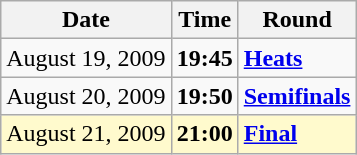<table class="wikitable">
<tr>
<th>Date</th>
<th>Time</th>
<th>Round</th>
</tr>
<tr>
<td>August 19, 2009</td>
<td><strong>19:45</strong></td>
<td><strong><a href='#'>Heats</a></strong></td>
</tr>
<tr>
<td>August 20, 2009</td>
<td><strong>19:50</strong></td>
<td><strong><a href='#'>Semifinals</a></strong></td>
</tr>
<tr style=background:lemonchiffon>
<td>August 21, 2009</td>
<td><strong>21:00</strong></td>
<td><strong><a href='#'>Final</a></strong></td>
</tr>
</table>
